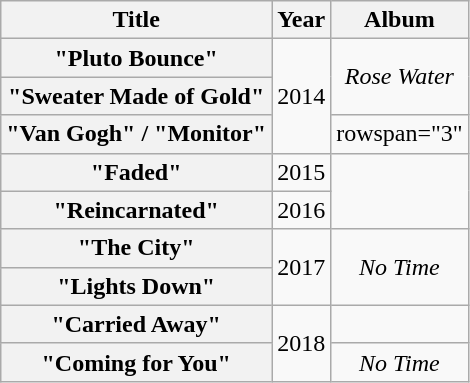<table class="wikitable plainrowheaders" style="text-align:center;" border="1">
<tr>
<th>Title</th>
<th>Year</th>
<th>Album</th>
</tr>
<tr>
<th scope="row">"Pluto Bounce"</th>
<td rowspan="3">2014</td>
<td rowspan="2"><em>Rose Water</em></td>
</tr>
<tr>
<th scope="row">"Sweater Made of Gold"</th>
</tr>
<tr>
<th scope="row">"Van Gogh" / "Monitor"</th>
<td>rowspan="3" </td>
</tr>
<tr>
<th scope="row">"Faded"</th>
<td>2015</td>
</tr>
<tr>
<th scope="row">"Reincarnated"</th>
<td>2016</td>
</tr>
<tr>
<th scope="row">"The City"</th>
<td rowspan="2">2017</td>
<td rowspan="2"><em>No Time</em></td>
</tr>
<tr>
<th scope="row">"Lights Down" </th>
</tr>
<tr>
<th scope="row">"Carried Away" </th>
<td rowspan="2">2018</td>
<td></td>
</tr>
<tr>
<th scope="row">"Coming for You"</th>
<td><em>No Time</em></td>
</tr>
</table>
